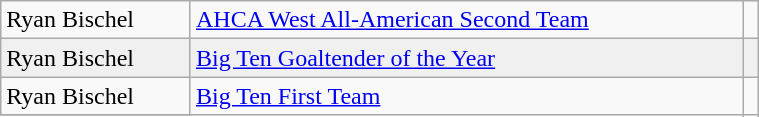<table class="wikitable" width=40%>
<tr>
<td>Ryan Bischel</td>
<td rowspan=1><a href='#'>AHCA West All-American Second Team</a></td>
<td rowspan=1></td>
</tr>
<tr bgcolor=f0f0f0>
<td>Ryan Bischel</td>
<td rowspan=1><a href='#'>Big Ten Goaltender of the Year</a></td>
<td rowspan=1></td>
</tr>
<tr>
<td>Ryan Bischel</td>
<td rowspan=2><a href='#'>Big Ten First Team</a></td>
<td rowspan=2></td>
</tr>
<tr>
</tr>
</table>
